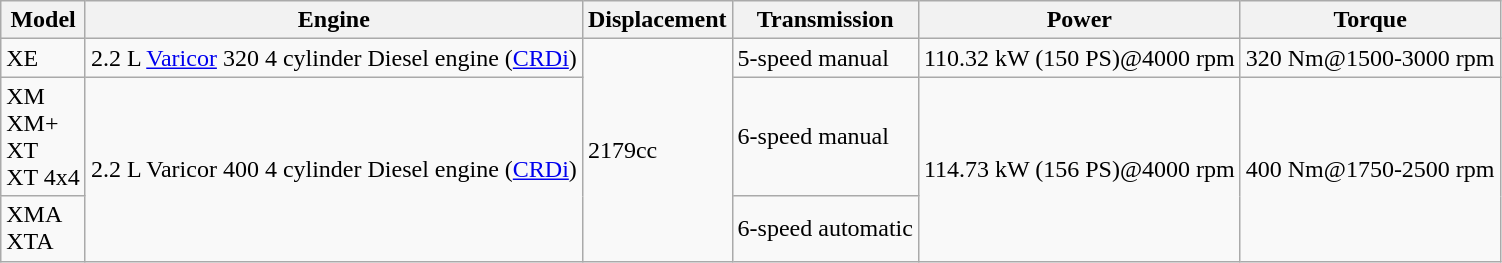<table class="wikitable">
<tr>
<th>Model</th>
<th>Engine</th>
<th>Displacement</th>
<th>Transmission</th>
<th>Power</th>
<th>Torque</th>
</tr>
<tr>
<td>XE</td>
<td>2.2 L <a href='#'>Varicor</a> 320 4 cylinder Diesel engine (<a href='#'>CRDi</a>)</td>
<td rowspan="3">2179cc</td>
<td>5-speed manual</td>
<td>110.32 kW (150 PS)@4000 rpm</td>
<td>320 Nm@1500-3000 rpm</td>
</tr>
<tr>
<td>XM<br>XM+<br>XT<br>XT 4x4</td>
<td rowspan="2">2.2 L Varicor 400 4 cylinder Diesel engine (<a href='#'>CRDi</a>)</td>
<td>6-speed manual</td>
<td rowspan="2">114.73 kW (156 PS)@4000 rpm</td>
<td rowspan="2">400 Nm@1750-2500 rpm</td>
</tr>
<tr>
<td>XMA<br>XTA</td>
<td>6-speed automatic</td>
</tr>
</table>
